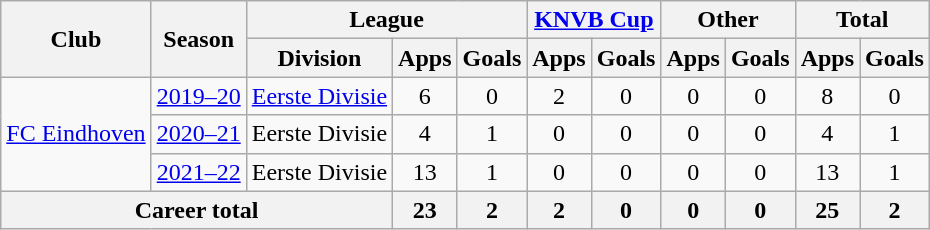<table class="wikitable" style="text-align: center">
<tr>
<th rowspan="2">Club</th>
<th rowspan="2">Season</th>
<th colspan="3">League</th>
<th colspan="2"><a href='#'>KNVB Cup</a></th>
<th colspan="2">Other</th>
<th colspan="2">Total</th>
</tr>
<tr>
<th>Division</th>
<th>Apps</th>
<th>Goals</th>
<th>Apps</th>
<th>Goals</th>
<th>Apps</th>
<th>Goals</th>
<th>Apps</th>
<th>Goals</th>
</tr>
<tr>
<td rowspan="3"><a href='#'>FC Eindhoven</a></td>
<td><a href='#'>2019–20</a></td>
<td><a href='#'>Eerste Divisie</a></td>
<td>6</td>
<td>0</td>
<td>2</td>
<td>0</td>
<td>0</td>
<td>0</td>
<td>8</td>
<td>0</td>
</tr>
<tr>
<td><a href='#'>2020–21</a></td>
<td>Eerste Divisie</td>
<td>4</td>
<td>1</td>
<td>0</td>
<td>0</td>
<td>0</td>
<td>0</td>
<td>4</td>
<td>1</td>
</tr>
<tr>
<td><a href='#'>2021–22</a></td>
<td>Eerste Divisie</td>
<td>13</td>
<td>1</td>
<td>0</td>
<td>0</td>
<td>0</td>
<td>0</td>
<td>13</td>
<td>1</td>
</tr>
<tr>
<th colspan="3">Career total</th>
<th>23</th>
<th>2</th>
<th>2</th>
<th>0</th>
<th>0</th>
<th>0</th>
<th>25</th>
<th>2</th>
</tr>
</table>
